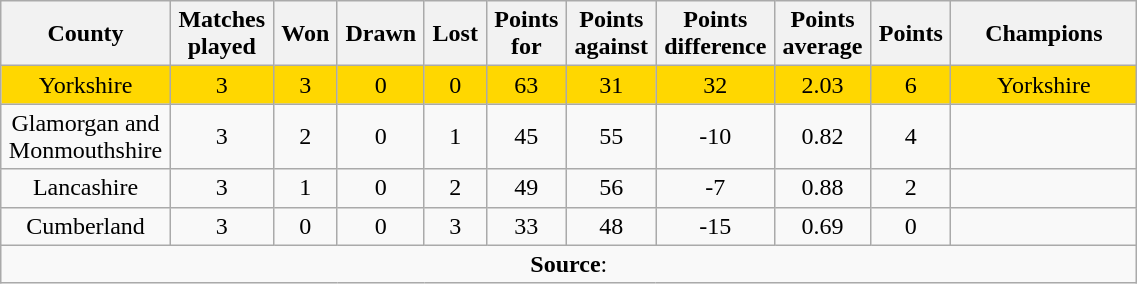<table class="wikitable plainrowheaders" style="text-align: center; width: 60%">
<tr>
<th scope="col" style="width: 5%;">County</th>
<th scope="col" style="width: 5%;">Matches played</th>
<th scope="col" style="width: 5%;">Won</th>
<th scope="col" style="width: 5%;">Drawn</th>
<th scope="col" style="width: 5%;">Lost</th>
<th scope="col" style="width: 5%;">Points for</th>
<th scope="col" style="width: 5%;">Points against</th>
<th scope="col" style="width: 5%;">Points difference</th>
<th scope="col" style="width: 5%;">Points average</th>
<th scope="col" style="width: 5%;">Points</th>
<th scope="col" style="width: 15%;">Champions</th>
</tr>
<tr style="background: gold;">
<td>Yorkshire</td>
<td>3</td>
<td>3</td>
<td>0</td>
<td>0</td>
<td>63</td>
<td>31</td>
<td>32</td>
<td>2.03</td>
<td>6</td>
<td>Yorkshire</td>
</tr>
<tr>
<td>Glamorgan and Monmouthshire</td>
<td>3</td>
<td>2</td>
<td>0</td>
<td>1</td>
<td>45</td>
<td>55</td>
<td>-10</td>
<td>0.82</td>
<td>4</td>
<td></td>
</tr>
<tr>
<td>Lancashire</td>
<td>3</td>
<td>1</td>
<td>0</td>
<td>2</td>
<td>49</td>
<td>56</td>
<td>-7</td>
<td>0.88</td>
<td>2</td>
<td></td>
</tr>
<tr>
<td>Cumberland</td>
<td>3</td>
<td>0</td>
<td>0</td>
<td>3</td>
<td>33</td>
<td>48</td>
<td>-15</td>
<td>0.69</td>
<td>0</td>
<td></td>
</tr>
<tr>
<td colspan="11"><strong>Source</strong>:</td>
</tr>
</table>
